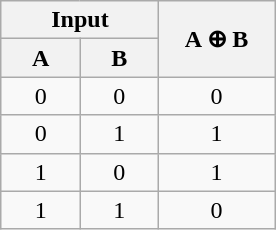<table class="wikitable" style="text-align:center; margin: 0 auto">
<tr>
<th colspan="2">Input</th>
<th rowspan="2" style="width: 70px;">A ⊕ B</th>
</tr>
<tr>
<th style="width: 45px;">A</th>
<th style="width: 45px;">B</th>
</tr>
<tr>
<td>0</td>
<td>0</td>
<td>0</td>
</tr>
<tr>
<td>0</td>
<td>1</td>
<td>1</td>
</tr>
<tr>
<td>1</td>
<td>0</td>
<td>1</td>
</tr>
<tr>
<td>1</td>
<td>1</td>
<td>0</td>
</tr>
</table>
